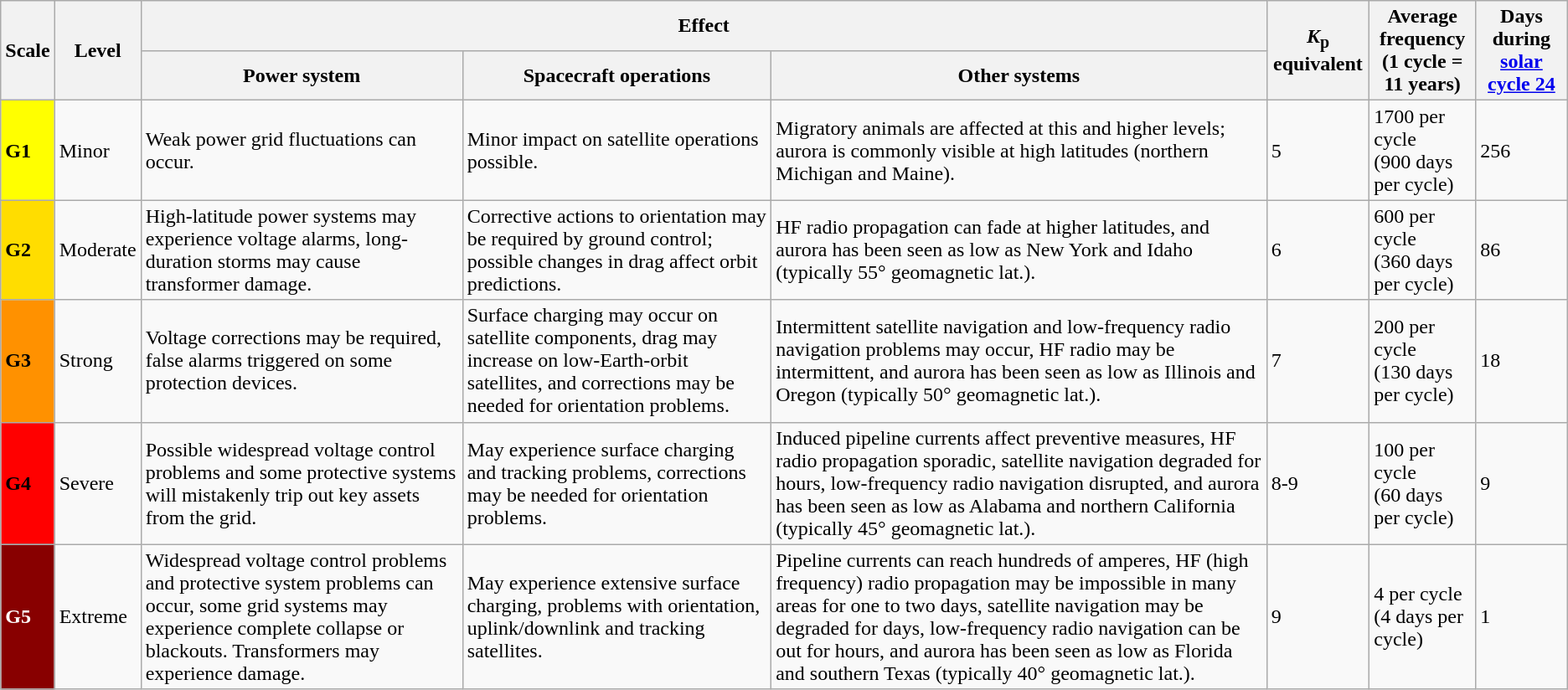<table class="wikitable">
<tr>
<th scope="col" rowspan="2">Scale</th>
<th scope="col" rowspan="2">Level</th>
<th scope="colgroup" colspan="3">Effect</th>
<th scope="col" rowspan="2"><em>K</em><sub>p</sub> equivalent</th>
<th scope="col" rowspan="2">Average frequency<br>(1 cycle = 11 years)</th>
<th scope="col" rowspan="2">Days during <a href='#'>solar cycle 24</a></th>
</tr>
<tr>
<th scope="col">Power system</th>
<th scope="col">Spacecraft operations</th>
<th scope="col">Other systems</th>
</tr>
<tr>
<th style="background:#ff0;text-align:left" id="mmi-6">G1</th>
<td>Minor</td>
<td>Weak power grid fluctuations can occur.</td>
<td>Minor impact on satellite operations possible.</td>
<td>Migratory animals are affected at this and higher levels; aurora is commonly visible at high latitudes (northern Michigan and Maine).</td>
<td>5</td>
<td>1700 per cycle<br>(900 days per cycle)</td>
<td>256</td>
</tr>
<tr>
<th style="background:#fd0;text-align:left" id="mmi-7">G2</th>
<td>Moderate</td>
<td>High-latitude power systems may experience voltage alarms, long-duration storms may cause transformer damage.</td>
<td>Corrective actions to orientation may be required by ground control; possible changes in drag affect orbit predictions.</td>
<td>HF radio propagation can fade at higher latitudes, and aurora has been seen as low as New York and Idaho (typically 55° geomagnetic lat.).</td>
<td>6</td>
<td>600 per cycle<br>(360 days per cycle)</td>
<td>86</td>
</tr>
<tr>
<th style="background:#ff9100;text-align:left" id="mmi-8">G3</th>
<td>Strong</td>
<td>Voltage corrections may be required, false alarms triggered on some protection devices.</td>
<td>Surface charging may occur on satellite components, drag may increase on low-Earth-orbit satellites, and corrections may be needed for orientation problems.</td>
<td>Intermittent satellite navigation and low-frequency radio navigation problems may occur, HF radio may be intermittent, and aurora has been seen as low as Illinois and Oregon (typically 50° geomagnetic lat.).</td>
<td>7</td>
<td>200 per cycle<br>(130 days per cycle)</td>
<td>18</td>
</tr>
<tr>
<th style="background:#f00;text-align:left" id="mmi-9">G4</th>
<td>Severe</td>
<td>Possible widespread voltage control problems and some protective systems will mistakenly trip out key assets from the grid.</td>
<td>May experience surface charging and tracking problems, corrections may be needed for orientation problems.</td>
<td>Induced pipeline currents affect preventive measures, HF radio propagation sporadic, satellite navigation degraded for hours, low-frequency radio navigation disrupted, and aurora has been seen as low as Alabama and northern California (typically 45° geomagnetic lat.).</td>
<td>8-9</td>
<td>100 per cycle<br>(60 days per cycle)</td>
<td>9</td>
</tr>
<tr>
<th style="background:#800;text-align:left;color:white" id="mmi-11">G5</th>
<td>Extreme</td>
<td>Widespread voltage control problems and protective system problems can occur, some grid systems may experience complete collapse or blackouts. Transformers may experience damage.</td>
<td>May experience extensive surface charging, problems with orientation, uplink/downlink and tracking satellites.</td>
<td>Pipeline currents can reach hundreds of amperes, HF (high frequency) radio propagation may be impossible in many areas for one to two days, satellite navigation may be degraded for days, low-frequency radio navigation can be out for hours, and aurora has been seen as low as Florida and southern Texas (typically 40° geomagnetic lat.).</td>
<td>9</td>
<td>4 per cycle<br>(4 days per cycle)</td>
<td>1</td>
</tr>
</table>
